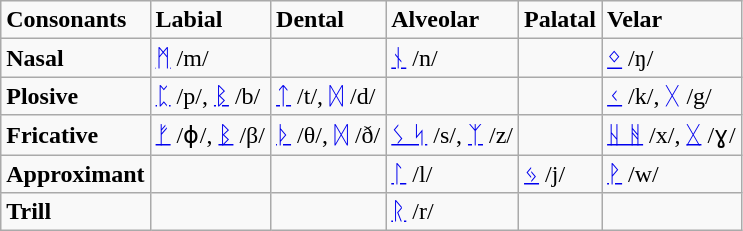<table class="wikitable">
<tr>
<td><strong>Consonants</strong></td>
<td><strong>Labial</strong></td>
<td><strong>Dental</strong></td>
<td><strong>Alveolar</strong></td>
<td><strong>Palatal</strong></td>
<td><strong>Velar</strong></td>
</tr>
<tr>
<td><strong>Nasal</strong></td>
<td><a href='#'>ᛗ</a> /m/</td>
<td></td>
<td><a href='#'>ᚾ</a> /n/</td>
<td></td>
<td><a href='#'>ᛜ</a> /ŋ/</td>
</tr>
<tr>
<td><strong>Plosive</strong></td>
<td><a href='#'>ᛈ</a> /p/, <a href='#'>ᛒ</a> /b/</td>
<td><a href='#'>ᛏ</a> /t/, <a href='#'>ᛞ</a> /d/</td>
<td></td>
<td></td>
<td><a href='#'>ᚲ</a> /k/, <a href='#'>ᚷ</a> /g/</td>
</tr>
<tr>
<td><strong>Fricative</strong></td>
<td><a href='#'>ᚠ</a> /ɸ/, <a href='#'>ᛒ</a> /β/</td>
<td><a href='#'>ᚦ</a> /θ/, <a href='#'>ᛞ</a> /ð/</td>
<td><a href='#'>ᛊ ᛋ</a> /s/, <a href='#'>ᛉ</a> /z/</td>
<td></td>
<td><a href='#'>ᚺ ᚻ</a> /x/, <a href='#'>ᚷ</a> /ɣ/</td>
</tr>
<tr>
<td><strong>Approximant</strong></td>
<td></td>
<td></td>
<td><a href='#'>ᛚ</a> /l/</td>
<td><a href='#'>ᛃ</a> /j/</td>
<td><a href='#'>ᚹ</a> /w/</td>
</tr>
<tr>
<td><strong>Trill</strong></td>
<td></td>
<td></td>
<td><a href='#'>ᚱ</a> /r/</td>
<td></td>
</tr>
</table>
